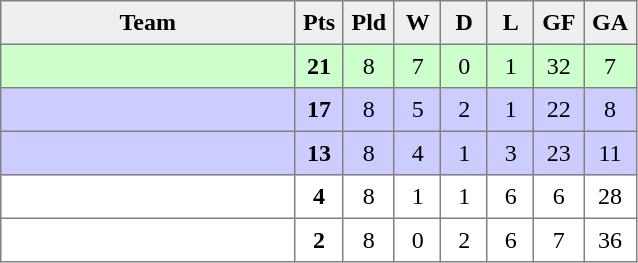<table style=border-collapse:collapse border=1 cellspacing=0 cellpadding=5>
<tr style="text-align:center; background:#efefef;">
<th width=185>Team</th>
<th width=20>Pts</th>
<th width=20>Pld</th>
<th width=20>W</th>
<th width=20>D</th>
<th width=20>L</th>
<th width=20>GF</th>
<th width=20>GA</th>
</tr>
<tr style="text-align:center; background:#cfc;">
<td align=left></td>
<td><strong>21</strong></td>
<td>8</td>
<td>7</td>
<td>0</td>
<td>1</td>
<td>32</td>
<td>7</td>
</tr>
<tr style="text-align:center; background:#ccf;">
<td align=left></td>
<td><strong>17</strong></td>
<td>8</td>
<td>5</td>
<td>2</td>
<td>1</td>
<td>22</td>
<td>8</td>
</tr>
<tr style="text-align:center; background:#ccf;">
<td align=left></td>
<td><strong>13</strong></td>
<td>8</td>
<td>4</td>
<td>1</td>
<td>3</td>
<td>23</td>
<td>11</td>
</tr>
<tr align=center>
<td align=left></td>
<td><strong>4</strong></td>
<td>8</td>
<td>1</td>
<td>1</td>
<td>6</td>
<td>6</td>
<td>28</td>
</tr>
<tr align=center>
<td align=left></td>
<td><strong>2</strong></td>
<td>8</td>
<td>0</td>
<td>2</td>
<td>6</td>
<td>7</td>
<td>36</td>
</tr>
</table>
